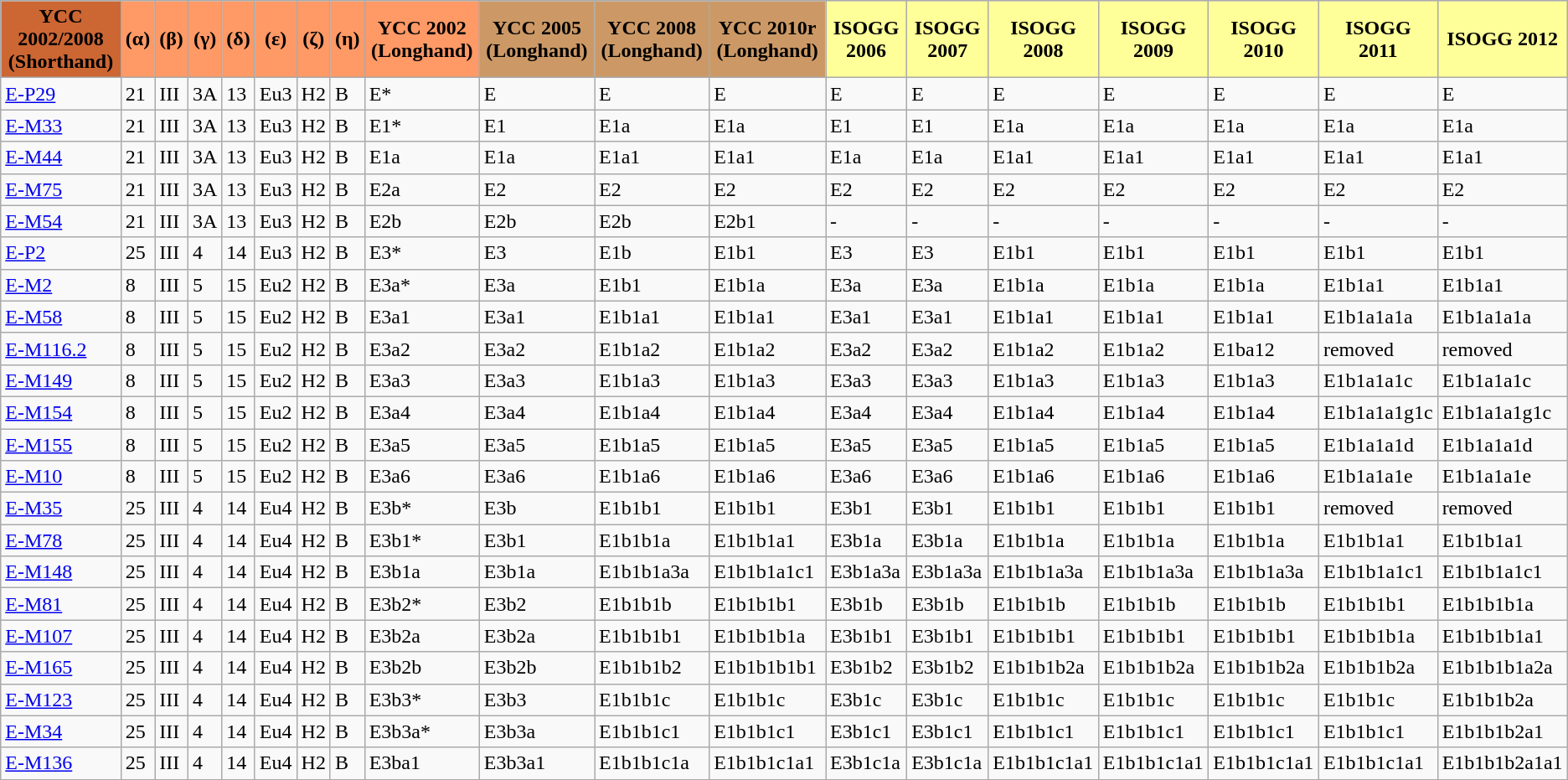<table class="wikitable">
<tr>
<th align="center" style="background:#c63;"><strong>YCC 2002/2008 (Shorthand)</strong></th>
<th align="center" style="background:#f96;"><strong>(α)</strong></th>
<th align="center" style="background:#f96;"><strong>(β)</strong></th>
<th align="center" style="background:#f96;"><strong>(γ)</strong></th>
<td align="center" style="background:#f96;"><strong>(δ)</strong></td>
<td align="center" style="background:#f96;"><strong>(ε)</strong></td>
<td align="center" style="background:#f96;"><strong>(ζ)</strong></td>
<td align="center" style="background:#f96"><strong>(η)</strong></td>
<td align="center" style="background:#f96"><strong>YCC 2002 (Longhand)</strong></td>
<td align="center" style="background:#c96;"><strong>YCC 2005 (Longhand)</strong></td>
<td align="center" style="background:#c96;"><strong>YCC 2008 (Longhand)</strong></td>
<td align="center" style="background:#c96;"><strong>YCC 2010r (Longhand)</strong></td>
<td align="center" style="background:#ff9;"><strong>ISOGG 2006</strong></td>
<td align="center" style="background:#ff9;"><strong>ISOGG 2007</strong></td>
<td align="center" style="background:#ff9;"><strong>ISOGG 2008</strong></td>
<td align="center" style="background:#ff9;"><strong>ISOGG 2009</strong></td>
<td align="center" style="background:#ff9;"><strong>ISOGG 2010</strong></td>
<td align="center" style="background:#ff9;"><strong>ISOGG 2011</strong></td>
<td align="center" style="background:#ff9;"><strong>ISOGG 2012</strong></td>
</tr>
<tr>
<td><a href='#'>E-P29</a></td>
<td>21</td>
<td>III</td>
<td>3A</td>
<td>13</td>
<td>Eu3</td>
<td>H2</td>
<td>B</td>
<td>E*</td>
<td>E</td>
<td>E</td>
<td>E</td>
<td>E</td>
<td>E</td>
<td>E</td>
<td>E</td>
<td>E</td>
<td>E</td>
<td>E</td>
</tr>
<tr>
<td><a href='#'>E-M33</a></td>
<td>21</td>
<td>III</td>
<td>3A</td>
<td>13</td>
<td>Eu3</td>
<td>H2</td>
<td>B</td>
<td>E1*</td>
<td>E1</td>
<td>E1a</td>
<td>E1a</td>
<td>E1</td>
<td>E1</td>
<td>E1a</td>
<td>E1a</td>
<td>E1a</td>
<td>E1a</td>
<td>E1a</td>
</tr>
<tr>
<td><a href='#'>E-M44</a></td>
<td>21</td>
<td>III</td>
<td>3A</td>
<td>13</td>
<td>Eu3</td>
<td>H2</td>
<td>B</td>
<td>E1a</td>
<td>E1a</td>
<td>E1a1</td>
<td>E1a1</td>
<td>E1a</td>
<td>E1a</td>
<td>E1a1</td>
<td>E1a1</td>
<td>E1a1</td>
<td>E1a1</td>
<td>E1a1</td>
</tr>
<tr>
<td><a href='#'>E-M75</a></td>
<td>21</td>
<td>III</td>
<td>3A</td>
<td>13</td>
<td>Eu3</td>
<td>H2</td>
<td>B</td>
<td>E2a</td>
<td>E2</td>
<td>E2</td>
<td>E2</td>
<td>E2</td>
<td>E2</td>
<td>E2</td>
<td>E2</td>
<td>E2</td>
<td>E2</td>
<td>E2</td>
</tr>
<tr>
<td><a href='#'>E-M54</a></td>
<td>21</td>
<td>III</td>
<td>3A</td>
<td>13</td>
<td>Eu3</td>
<td>H2</td>
<td>B</td>
<td>E2b</td>
<td>E2b</td>
<td>E2b</td>
<td>E2b1</td>
<td>-</td>
<td>-</td>
<td>-</td>
<td>-</td>
<td>-</td>
<td>-</td>
<td>-</td>
</tr>
<tr>
<td><a href='#'>E-P2</a></td>
<td>25</td>
<td>III</td>
<td>4</td>
<td>14</td>
<td>Eu3</td>
<td>H2</td>
<td>B</td>
<td>E3*</td>
<td>E3</td>
<td>E1b</td>
<td>E1b1</td>
<td>E3</td>
<td>E3</td>
<td>E1b1</td>
<td>E1b1</td>
<td>E1b1</td>
<td>E1b1</td>
<td>E1b1</td>
</tr>
<tr>
<td><a href='#'>E-M2</a></td>
<td>8</td>
<td>III</td>
<td>5</td>
<td>15</td>
<td>Eu2</td>
<td>H2</td>
<td>B</td>
<td>E3a*</td>
<td>E3a</td>
<td>E1b1</td>
<td>E1b1a</td>
<td>E3a</td>
<td>E3a</td>
<td>E1b1a</td>
<td>E1b1a</td>
<td>E1b1a</td>
<td>E1b1a1</td>
<td>E1b1a1</td>
</tr>
<tr>
<td><a href='#'>E-M58</a></td>
<td>8</td>
<td>III</td>
<td>5</td>
<td>15</td>
<td>Eu2</td>
<td>H2</td>
<td>B</td>
<td>E3a1</td>
<td>E3a1</td>
<td>E1b1a1</td>
<td>E1b1a1</td>
<td>E3a1</td>
<td>E3a1</td>
<td>E1b1a1</td>
<td>E1b1a1</td>
<td>E1b1a1</td>
<td>E1b1a1a1a</td>
<td>E1b1a1a1a</td>
</tr>
<tr>
<td><a href='#'>E-M116.2</a></td>
<td>8</td>
<td>III</td>
<td>5</td>
<td>15</td>
<td>Eu2</td>
<td>H2</td>
<td>B</td>
<td>E3a2</td>
<td>E3a2</td>
<td>E1b1a2</td>
<td>E1b1a2</td>
<td>E3a2</td>
<td>E3a2</td>
<td>E1b1a2</td>
<td>E1b1a2</td>
<td>E1ba12</td>
<td>removed</td>
<td>removed</td>
</tr>
<tr>
<td><a href='#'>E-M149</a></td>
<td>8</td>
<td>III</td>
<td>5</td>
<td>15</td>
<td>Eu2</td>
<td>H2</td>
<td>B</td>
<td>E3a3</td>
<td>E3a3</td>
<td>E1b1a3</td>
<td>E1b1a3</td>
<td>E3a3</td>
<td>E3a3</td>
<td>E1b1a3</td>
<td>E1b1a3</td>
<td>E1b1a3</td>
<td>E1b1a1a1c</td>
<td>E1b1a1a1c</td>
</tr>
<tr>
<td><a href='#'>E-M154</a></td>
<td>8</td>
<td>III</td>
<td>5</td>
<td>15</td>
<td>Eu2</td>
<td>H2</td>
<td>B</td>
<td>E3a4</td>
<td>E3a4</td>
<td>E1b1a4</td>
<td>E1b1a4</td>
<td>E3a4</td>
<td>E3a4</td>
<td>E1b1a4</td>
<td>E1b1a4</td>
<td>E1b1a4</td>
<td>E1b1a1a1g1c</td>
<td>E1b1a1a1g1c</td>
</tr>
<tr>
<td><a href='#'>E-M155</a></td>
<td>8</td>
<td>III</td>
<td>5</td>
<td>15</td>
<td>Eu2</td>
<td>H2</td>
<td>B</td>
<td>E3a5</td>
<td>E3a5</td>
<td>E1b1a5</td>
<td>E1b1a5</td>
<td>E3a5</td>
<td>E3a5</td>
<td>E1b1a5</td>
<td>E1b1a5</td>
<td>E1b1a5</td>
<td>E1b1a1a1d</td>
<td>E1b1a1a1d</td>
</tr>
<tr>
<td><a href='#'>E-M10</a></td>
<td>8</td>
<td>III</td>
<td>5</td>
<td>15</td>
<td>Eu2</td>
<td>H2</td>
<td>B</td>
<td>E3a6</td>
<td>E3a6</td>
<td>E1b1a6</td>
<td>E1b1a6</td>
<td>E3a6</td>
<td>E3a6</td>
<td>E1b1a6</td>
<td>E1b1a6</td>
<td>E1b1a6</td>
<td>E1b1a1a1e</td>
<td>E1b1a1a1e</td>
</tr>
<tr>
<td><a href='#'>E-M35</a></td>
<td>25</td>
<td>III</td>
<td>4</td>
<td>14</td>
<td>Eu4</td>
<td>H2</td>
<td>B</td>
<td>E3b*</td>
<td>E3b</td>
<td>E1b1b1</td>
<td>E1b1b1</td>
<td>E3b1</td>
<td>E3b1</td>
<td>E1b1b1</td>
<td>E1b1b1</td>
<td>E1b1b1</td>
<td>removed</td>
<td>removed</td>
</tr>
<tr>
<td><a href='#'>E-M78</a></td>
<td>25</td>
<td>III</td>
<td>4</td>
<td>14</td>
<td>Eu4</td>
<td>H2</td>
<td>B</td>
<td>E3b1*</td>
<td>E3b1</td>
<td>E1b1b1a</td>
<td>E1b1b1a1</td>
<td>E3b1a</td>
<td>E3b1a</td>
<td>E1b1b1a</td>
<td>E1b1b1a</td>
<td>E1b1b1a</td>
<td>E1b1b1a1</td>
<td>E1b1b1a1</td>
</tr>
<tr>
<td><a href='#'>E-M148</a></td>
<td>25</td>
<td>III</td>
<td>4</td>
<td>14</td>
<td>Eu4</td>
<td>H2</td>
<td>B</td>
<td>E3b1a</td>
<td>E3b1a</td>
<td>E1b1b1a3a</td>
<td>E1b1b1a1c1</td>
<td>E3b1a3a</td>
<td>E3b1a3a</td>
<td>E1b1b1a3a</td>
<td>E1b1b1a3a</td>
<td>E1b1b1a3a</td>
<td>E1b1b1a1c1</td>
<td>E1b1b1a1c1</td>
</tr>
<tr>
<td><a href='#'>E-M81</a></td>
<td>25</td>
<td>III</td>
<td>4</td>
<td>14</td>
<td>Eu4</td>
<td>H2</td>
<td>B</td>
<td>E3b2*</td>
<td>E3b2</td>
<td>E1b1b1b</td>
<td>E1b1b1b1</td>
<td>E3b1b</td>
<td>E3b1b</td>
<td>E1b1b1b</td>
<td>E1b1b1b</td>
<td>E1b1b1b</td>
<td>E1b1b1b1</td>
<td>E1b1b1b1a</td>
</tr>
<tr>
<td><a href='#'>E-M107</a></td>
<td>25</td>
<td>III</td>
<td>4</td>
<td>14</td>
<td>Eu4</td>
<td>H2</td>
<td>B</td>
<td>E3b2a</td>
<td>E3b2a</td>
<td>E1b1b1b1</td>
<td>E1b1b1b1a</td>
<td>E3b1b1</td>
<td>E3b1b1</td>
<td>E1b1b1b1</td>
<td>E1b1b1b1</td>
<td>E1b1b1b1</td>
<td>E1b1b1b1a</td>
<td>E1b1b1b1a1</td>
</tr>
<tr>
<td><a href='#'>E-M165</a></td>
<td>25</td>
<td>III</td>
<td>4</td>
<td>14</td>
<td>Eu4</td>
<td>H2</td>
<td>B</td>
<td>E3b2b</td>
<td>E3b2b</td>
<td>E1b1b1b2</td>
<td>E1b1b1b1b1</td>
<td>E3b1b2</td>
<td>E3b1b2</td>
<td>E1b1b1b2a</td>
<td>E1b1b1b2a</td>
<td>E1b1b1b2a</td>
<td>E1b1b1b2a</td>
<td>E1b1b1b1a2a</td>
</tr>
<tr>
<td><a href='#'>E-M123</a></td>
<td>25</td>
<td>III</td>
<td>4</td>
<td>14</td>
<td>Eu4</td>
<td>H2</td>
<td>B</td>
<td>E3b3*</td>
<td>E3b3</td>
<td>E1b1b1c</td>
<td>E1b1b1c</td>
<td>E3b1c</td>
<td>E3b1c</td>
<td>E1b1b1c</td>
<td>E1b1b1c</td>
<td>E1b1b1c</td>
<td>E1b1b1c</td>
<td>E1b1b1b2a</td>
</tr>
<tr>
<td><a href='#'>E-M34</a></td>
<td>25</td>
<td>III</td>
<td>4</td>
<td>14</td>
<td>Eu4</td>
<td>H2</td>
<td>B</td>
<td>E3b3a*</td>
<td>E3b3a</td>
<td>E1b1b1c1</td>
<td>E1b1b1c1</td>
<td>E3b1c1</td>
<td>E3b1c1</td>
<td>E1b1b1c1</td>
<td>E1b1b1c1</td>
<td>E1b1b1c1</td>
<td>E1b1b1c1</td>
<td>E1b1b1b2a1</td>
</tr>
<tr>
<td><a href='#'>E-M136</a></td>
<td>25</td>
<td>III</td>
<td>4</td>
<td>14</td>
<td>Eu4</td>
<td>H2</td>
<td>B</td>
<td>E3ba1</td>
<td>E3b3a1</td>
<td>E1b1b1c1a</td>
<td>E1b1b1c1a1</td>
<td>E3b1c1a</td>
<td>E3b1c1a</td>
<td>E1b1b1c1a1</td>
<td>E1b1b1c1a1</td>
<td>E1b1b1c1a1</td>
<td>E1b1b1c1a1</td>
<td>E1b1b1b2a1a1</td>
</tr>
<tr>
</tr>
</table>
